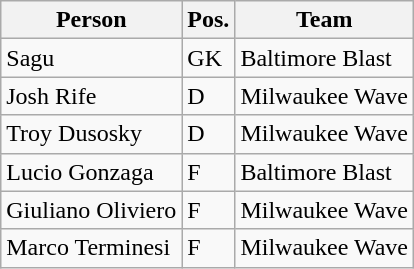<table class="wikitable">
<tr>
<th>Person</th>
<th>Pos.</th>
<th>Team</th>
</tr>
<tr>
<td>Sagu</td>
<td>GK</td>
<td>Baltimore Blast</td>
</tr>
<tr>
<td>Josh Rife</td>
<td>D</td>
<td>Milwaukee Wave</td>
</tr>
<tr>
<td>Troy Dusosky</td>
<td>D</td>
<td>Milwaukee Wave</td>
</tr>
<tr>
<td>Lucio Gonzaga</td>
<td>F</td>
<td>Baltimore Blast</td>
</tr>
<tr>
<td>Giuliano Oliviero</td>
<td>F</td>
<td>Milwaukee Wave</td>
</tr>
<tr>
<td>Marco Terminesi</td>
<td>F</td>
<td>Milwaukee Wave</td>
</tr>
</table>
